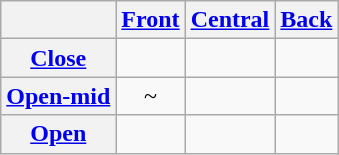<table class="wikitable" style="text-align:center">
<tr>
<th></th>
<th><a href='#'>Front</a></th>
<th><a href='#'>Central</a></th>
<th><a href='#'>Back</a></th>
</tr>
<tr>
<th><a href='#'>Close</a></th>
<td></td>
<td></td>
<td></td>
</tr>
<tr>
<th><a href='#'>Open-mid</a></th>
<td> ~ </td>
<td></td>
<td></td>
</tr>
<tr>
<th><a href='#'>Open</a></th>
<td></td>
<td></td>
<td></td>
</tr>
</table>
